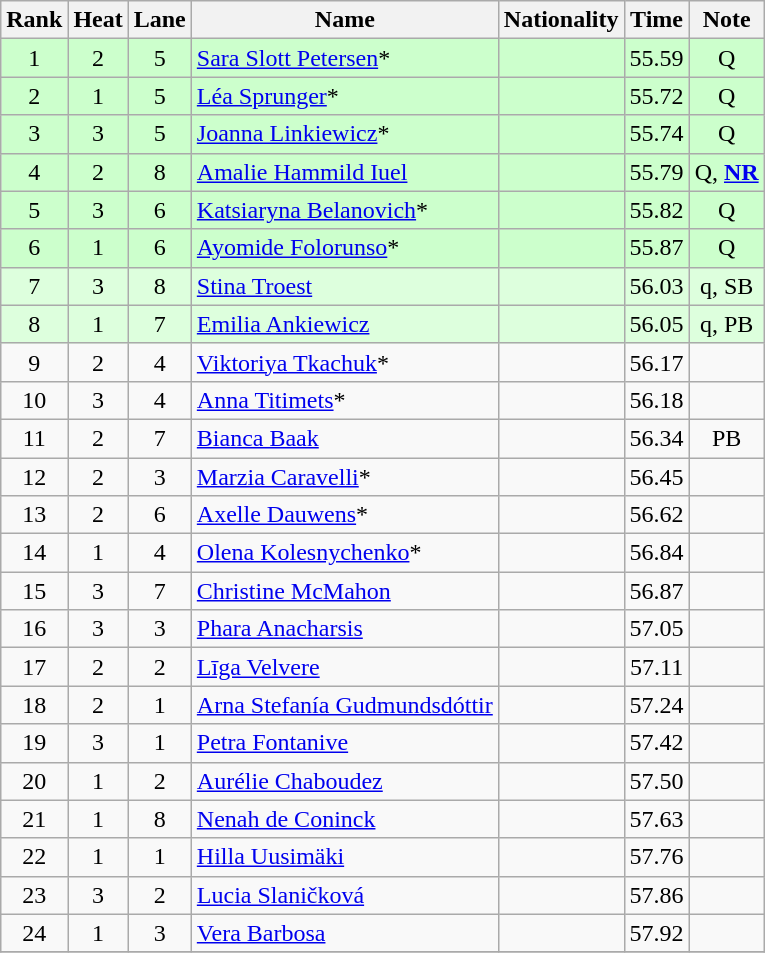<table class="wikitable sortable" style="text-align:center">
<tr>
<th>Rank</th>
<th>Heat</th>
<th>Lane</th>
<th>Name</th>
<th>Nationality</th>
<th>Time</th>
<th>Note</th>
</tr>
<tr bgcolor=ccffcc>
<td>1</td>
<td>2</td>
<td>5</td>
<td align=left><a href='#'>Sara Slott Petersen</a>*</td>
<td align=left></td>
<td>55.59</td>
<td>Q</td>
</tr>
<tr bgcolor=ccffcc>
<td>2</td>
<td>1</td>
<td>5</td>
<td align=left><a href='#'>Léa Sprunger</a>*</td>
<td align=left></td>
<td>55.72</td>
<td>Q</td>
</tr>
<tr bgcolor=ccffcc>
<td>3</td>
<td>3</td>
<td>5</td>
<td align=left><a href='#'>Joanna Linkiewicz</a>*</td>
<td align=left></td>
<td>55.74</td>
<td>Q</td>
</tr>
<tr bgcolor=ccffcc>
<td>4</td>
<td>2</td>
<td>8</td>
<td align=left><a href='#'>Amalie Hammild Iuel</a></td>
<td align=left></td>
<td>55.79</td>
<td>Q, <strong><a href='#'>NR</a></strong></td>
</tr>
<tr bgcolor=ccffcc>
<td>5</td>
<td>3</td>
<td>6</td>
<td align=left><a href='#'>Katsiaryna Belanovich</a>*</td>
<td align=left></td>
<td>55.82</td>
<td>Q</td>
</tr>
<tr bgcolor=ccffcc>
<td>6</td>
<td>1</td>
<td>6</td>
<td align=left><a href='#'>Ayomide Folorunso</a>*</td>
<td align=left></td>
<td>55.87</td>
<td>Q</td>
</tr>
<tr bgcolor=ddffdd>
<td>7</td>
<td>3</td>
<td>8</td>
<td align=left><a href='#'>Stina Troest</a></td>
<td align=left></td>
<td>56.03</td>
<td>q, SB</td>
</tr>
<tr bgcolor=ddffdd>
<td>8</td>
<td>1</td>
<td>7</td>
<td align=left><a href='#'>Emilia Ankiewicz</a></td>
<td align=left></td>
<td>56.05</td>
<td>q, PB</td>
</tr>
<tr>
<td>9</td>
<td>2</td>
<td>4</td>
<td align=left><a href='#'>Viktoriya Tkachuk</a>*</td>
<td align=left></td>
<td>56.17</td>
<td></td>
</tr>
<tr>
<td>10</td>
<td>3</td>
<td>4</td>
<td align=left><a href='#'>Anna Titimets</a>*</td>
<td align=left></td>
<td>56.18</td>
<td></td>
</tr>
<tr>
<td>11</td>
<td>2</td>
<td>7</td>
<td align=left><a href='#'>Bianca Baak</a></td>
<td align=left></td>
<td>56.34</td>
<td>PB</td>
</tr>
<tr>
<td>12</td>
<td>2</td>
<td>3</td>
<td align=left><a href='#'>Marzia Caravelli</a>*</td>
<td align=left></td>
<td>56.45</td>
<td></td>
</tr>
<tr>
<td>13</td>
<td>2</td>
<td>6</td>
<td align=left><a href='#'>Axelle Dauwens</a>*</td>
<td align=left></td>
<td>56.62</td>
<td></td>
</tr>
<tr>
<td>14</td>
<td>1</td>
<td>4</td>
<td align=left><a href='#'>Olena Kolesnychenko</a>*</td>
<td align=left></td>
<td>56.84</td>
<td></td>
</tr>
<tr>
<td>15</td>
<td>3</td>
<td>7</td>
<td align=left><a href='#'>Christine McMahon</a></td>
<td align=left></td>
<td>56.87</td>
<td></td>
</tr>
<tr>
<td>16</td>
<td>3</td>
<td>3</td>
<td align=left><a href='#'>Phara Anacharsis</a></td>
<td align=left></td>
<td>57.05</td>
<td></td>
</tr>
<tr>
<td>17</td>
<td>2</td>
<td>2</td>
<td align=left><a href='#'>Līga Velvere</a></td>
<td align=left></td>
<td>57.11</td>
<td></td>
</tr>
<tr>
<td>18</td>
<td>2</td>
<td>1</td>
<td align=left><a href='#'>Arna Stefanía Gudmundsdóttir</a></td>
<td align=left></td>
<td>57.24</td>
<td></td>
</tr>
<tr>
<td>19</td>
<td>3</td>
<td>1</td>
<td align=left><a href='#'>Petra Fontanive</a></td>
<td align=left></td>
<td>57.42</td>
<td></td>
</tr>
<tr>
<td>20</td>
<td>1</td>
<td>2</td>
<td align=left><a href='#'>Aurélie Chaboudez</a></td>
<td align=left></td>
<td>57.50</td>
<td></td>
</tr>
<tr>
<td>21</td>
<td>1</td>
<td>8</td>
<td align=left><a href='#'>Nenah de Coninck</a></td>
<td align=left></td>
<td>57.63</td>
<td></td>
</tr>
<tr>
<td>22</td>
<td>1</td>
<td>1</td>
<td align=left><a href='#'>Hilla Uusimäki</a></td>
<td align=left></td>
<td>57.76</td>
<td></td>
</tr>
<tr>
<td>23</td>
<td>3</td>
<td>2</td>
<td align=left><a href='#'>Lucia Slaničková</a></td>
<td align=left></td>
<td>57.86</td>
<td></td>
</tr>
<tr>
<td>24</td>
<td>1</td>
<td>3</td>
<td align=left><a href='#'>Vera Barbosa</a></td>
<td align=left></td>
<td>57.92</td>
<td></td>
</tr>
<tr>
</tr>
</table>
